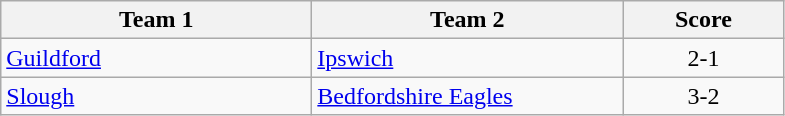<table class="wikitable" style="font-size: 100%">
<tr>
<th width=200>Team 1</th>
<th width=200>Team 2</th>
<th width=100>Score</th>
</tr>
<tr>
<td><a href='#'>Guildford</a></td>
<td><a href='#'>Ipswich</a></td>
<td align=center>2-1</td>
</tr>
<tr>
<td><a href='#'>Slough</a></td>
<td><a href='#'>Bedfordshire Eagles</a></td>
<td align=center>3-2</td>
</tr>
</table>
